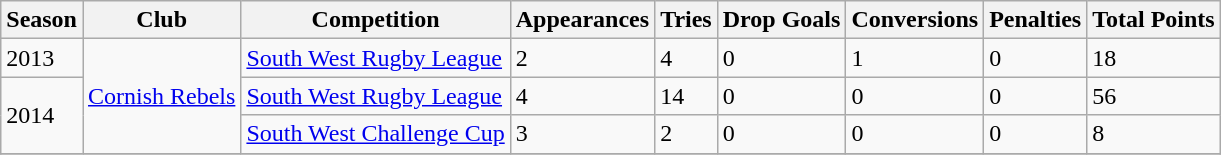<table class="wikitable sortable">
<tr>
<th>Season</th>
<th>Club</th>
<th>Competition</th>
<th>Appearances</th>
<th>Tries</th>
<th>Drop Goals</th>
<th>Conversions</th>
<th>Penalties</th>
<th>Total Points</th>
</tr>
<tr>
<td>2013</td>
<td rowspan=3 align=left><a href='#'>Cornish Rebels</a></td>
<td><a href='#'>South West Rugby League</a></td>
<td>2</td>
<td>4</td>
<td>0</td>
<td>1</td>
<td>0</td>
<td>18</td>
</tr>
<tr>
<td rowspan=2 align=left>2014</td>
<td><a href='#'>South West Rugby League</a></td>
<td>4</td>
<td>14</td>
<td>0</td>
<td>0</td>
<td>0</td>
<td>56</td>
</tr>
<tr>
<td><a href='#'>South West Challenge Cup</a></td>
<td>3</td>
<td>2</td>
<td>0</td>
<td>0</td>
<td>0</td>
<td>8</td>
</tr>
<tr>
</tr>
</table>
